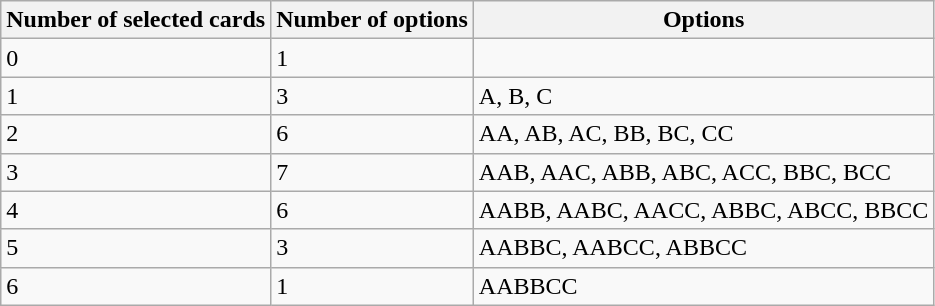<table class="wikitable">
<tr>
<th bgcolor=ececec>Number of selected cards</th>
<th bgcolor=ececec>Number of options</th>
<th bgcolor=ececec>Options</th>
</tr>
<tr>
<td>0</td>
<td>1</td>
<td></td>
</tr>
<tr>
<td>1</td>
<td>3</td>
<td>A, B, C</td>
</tr>
<tr>
<td>2</td>
<td>6</td>
<td>AA, AB, AC, BB, BC, CC</td>
</tr>
<tr>
<td>3</td>
<td>7</td>
<td>AAB, AAC, ABB, ABC, ACC, BBC, BCC</td>
</tr>
<tr>
<td>4</td>
<td>6</td>
<td>AABB, AABC, AACC, ABBC, ABCC, BBCC</td>
</tr>
<tr>
<td>5</td>
<td>3</td>
<td>AABBC, AABCC, ABBCC</td>
</tr>
<tr>
<td>6</td>
<td>1</td>
<td>AABBCC</td>
</tr>
</table>
